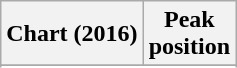<table class="wikitable plainrowheaders sortable" style="text-align:center">
<tr>
<th scope="col">Chart (2016)</th>
<th scope="col">Peak<br>position</th>
</tr>
<tr>
</tr>
<tr>
</tr>
<tr>
</tr>
<tr>
</tr>
<tr>
</tr>
</table>
